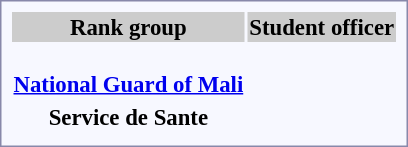<table style="border:1px solid #8888aa; background-color:#f7f8ff; padding:5px; font-size:95%; margin: 0px 12px 12px 0px; text-align:center;">
<tr bgcolor="#CCCCCC">
<th>Rank group</th>
<th>Student officer</th>
</tr>
<tr>
<td rowspan=2><strong></strong></td>
<td></td>
</tr>
<tr>
<td></td>
</tr>
<tr>
<td rowspan=2><strong></strong></td>
<td></td>
</tr>
<tr>
<td></td>
</tr>
<tr>
<td rowspan=2><strong> <a href='#'>National Guard of Mali</a></strong></td>
<td></td>
</tr>
<tr>
<td></td>
</tr>
<tr>
<td rowspan=2><strong> Service de Sante</strong></td>
<td></td>
</tr>
<tr>
<td></td>
</tr>
<tr>
</tr>
</table>
